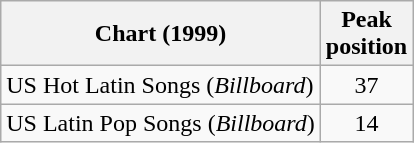<table class="wikitable sortable">
<tr>
<th>Chart (1999)</th>
<th>Peak<br>position</th>
</tr>
<tr>
<td>US Hot Latin Songs (<em>Billboard</em>)</td>
<td align="center">37</td>
</tr>
<tr>
<td>US Latin Pop Songs (<em>Billboard</em>) </td>
<td align="center">14</td>
</tr>
</table>
